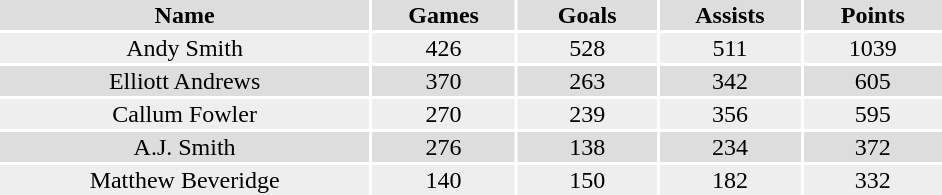<table class="toccolours sortable"  style="width:50%; clear:both; margin:1.5em auto; text-align:center;">
<tr style="background:#ddd;">
<th width=20%>Name</th>
<th width=7.55%>Games</th>
<th width=7.5%>Goals</th>
<th width=7.5%>Assists</th>
<th width=7.5%>Points</th>
</tr>
<tr style="background:#eee;">
<td>Andy Smith</td>
<td>426</td>
<td>528</td>
<td>511</td>
<td>1039</td>
</tr>
<tr style="background:#ddd;">
<td>Elliott Andrews</td>
<td>370</td>
<td>263</td>
<td>342</td>
<td>605</td>
</tr>
<tr style="background:#eee;">
<td>Callum Fowler</td>
<td>270</td>
<td>239</td>
<td>356</td>
<td>595</td>
</tr>
<tr style="background:#ddd;">
<td>A.J. Smith</td>
<td>276</td>
<td>138</td>
<td>234</td>
<td>372</td>
</tr>
<tr style="background:#eee;">
<td>Matthew Beveridge</td>
<td>140</td>
<td>150</td>
<td>182</td>
<td>332</td>
</tr>
</table>
